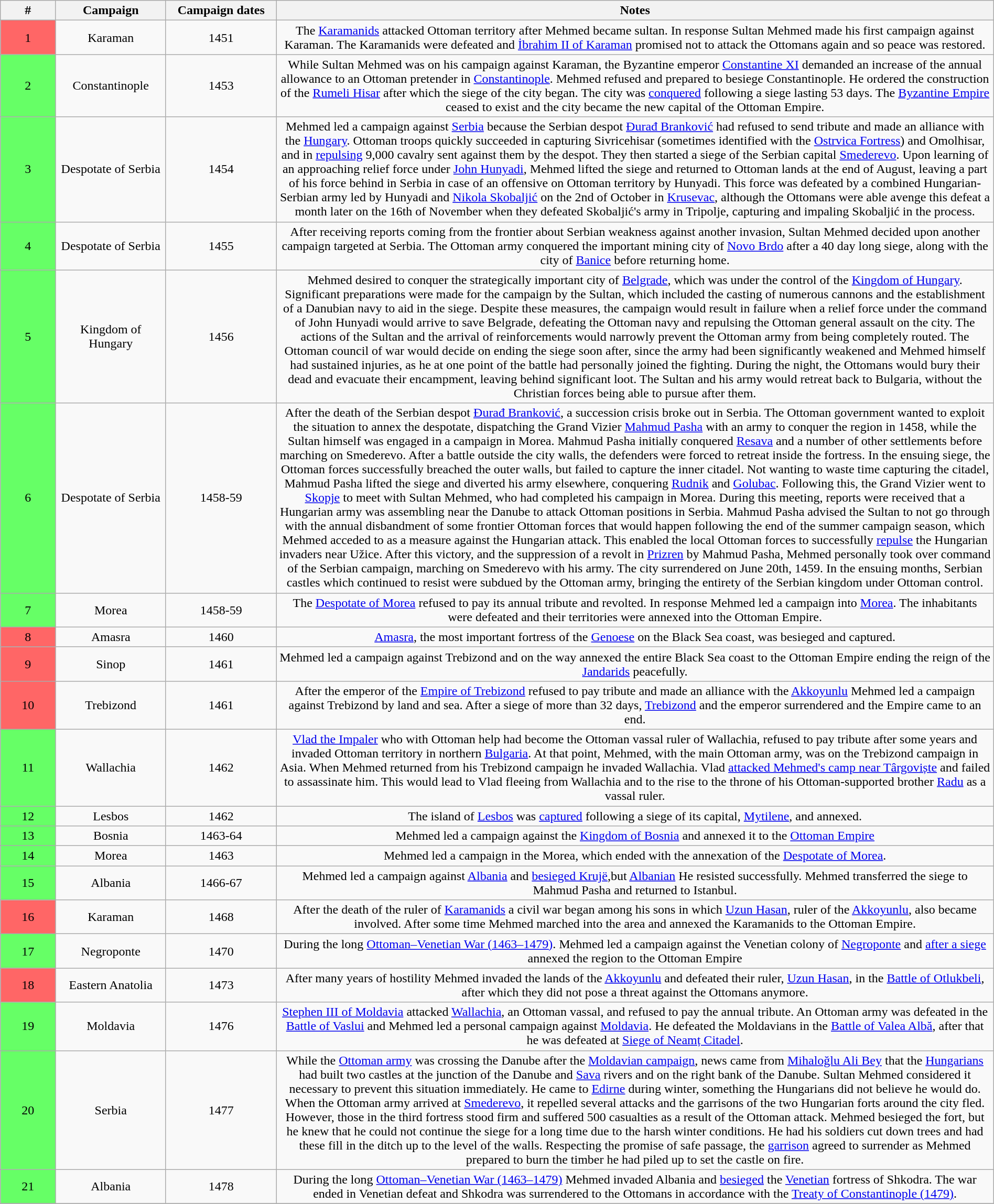<table class="wikitable sortable" border="1" style="width:100%; text-align:center;">
<tr>
<th width="5%">#</th>
<th width="10%">Campaign</th>
<th width="10%">Campaign dates</th>
<th class="unsortable" width="65%">Notes</th>
</tr>
<tr>
<td bgcolor="#FF6666">1</td>
<td>Karaman</td>
<td>1451</td>
<td>The <a href='#'>Karamanids</a> attacked Ottoman territory after Mehmed became sultan. In response Sultan Mehmed made his first campaign against Karaman. The Karamanids were defeated and <a href='#'>İbrahim II of Karaman</a> promised not to attack the Ottomans again and so peace was restored.</td>
</tr>
<tr>
<td bgcolor="#66FF66">2</td>
<td>Constantinople</td>
<td>1453</td>
<td>While Sultan Mehmed was on his campaign against Karaman, the Byzantine emperor <a href='#'>Constantine XI</a> demanded an increase of the annual allowance to an Ottoman pretender in <a href='#'>Constantinople</a>. Mehmed refused and prepared to besiege Constantinople. He ordered the construction of the <a href='#'>Rumeli Hisar</a> after which the siege of the city began. The city was <a href='#'>conquered</a> following a siege lasting 53 days. The <a href='#'>Byzantine Empire</a> ceased to exist and the city became the new capital of the Ottoman Empire.</td>
</tr>
<tr>
<td bgcolor="#66FF66">3</td>
<td>Despotate of Serbia</td>
<td>1454</td>
<td>Mehmed led a campaign against <a href='#'>Serbia</a> because the Serbian despot <a href='#'>Đurađ Branković</a> had refused to send tribute and made an alliance with the <a href='#'>Hungary</a>. Ottoman troops quickly succeeded in capturing Sivricehisar (sometimes identified with the <a href='#'>Ostrvica Fortress</a>) and Omolhisar, and in <a href='#'>repulsing</a> 9,000 cavalry sent against them by the despot. They then started a siege of the Serbian capital <a href='#'>Smederevo</a>. Upon learning of an approaching relief force under <a href='#'>John Hunyadi</a>, Mehmed lifted the siege and returned to Ottoman lands at the end of August, leaving a part of his force behind in Serbia in case of an offensive on Ottoman territory by Hunyadi. This force was defeated by a combined Hungarian-Serbian army led by Hunyadi and <a href='#'>Nikola Skobaljić</a> on the 2nd of October in <a href='#'>Krusevac</a>, although the Ottomans were able avenge this defeat a month later on the 16th of November when they defeated Skobaljić's army in Tripolje, capturing and impaling Skobaljić in the process.</td>
</tr>
<tr>
<td bgcolor="#66FF66">4</td>
<td>Despotate of Serbia</td>
<td>1455</td>
<td>After receiving reports coming from the frontier about Serbian weakness against another invasion, Sultan Mehmed decided upon another campaign targeted at Serbia. The Ottoman army conquered the important mining city of <a href='#'>Novo Brdo</a> after a 40 day long siege, along with the city of <a href='#'>Banice</a> before returning home.</td>
</tr>
<tr>
<td bgcolor="#66FF66">5</td>
<td>Kingdom of Hungary</td>
<td>1456</td>
<td>Mehmed desired to conquer the strategically important city of <a href='#'>Belgrade</a>, which was under the control of the <a href='#'>Kingdom of Hungary</a>. Significant preparations were made for the campaign by the Sultan, which included the casting of numerous cannons and the establishment of a Danubian navy to aid in the siege. Despite these measures, the campaign would result in failure when a relief force under the command of John Hunyadi would arrive to save Belgrade, defeating the Ottoman navy and repulsing the Ottoman general assault on the city. The actions of the Sultan and the arrival of reinforcements would narrowly prevent the Ottoman army from being completely routed. The Ottoman council of war would decide on ending the siege soon after, since the army had been significantly weakened and Mehmed himself had sustained injuries, as he at one point of the battle had personally joined the fighting. During the night, the Ottomans would bury their dead and evacuate their encampment, leaving behind significant loot. The Sultan and his army would retreat back to Bulgaria, without the Christian forces being able to pursue after them.</td>
</tr>
<tr>
<td bgcolor="#66FF66">6</td>
<td>Despotate of Serbia</td>
<td>1458-59</td>
<td>After the death of the Serbian despot <a href='#'>Đurađ Branković</a>, a succession crisis broke out in Serbia. The Ottoman government wanted to exploit the situation to annex the despotate, dispatching the Grand Vizier <a href='#'>Mahmud Pasha</a> with an army to conquer the region in 1458, while the Sultan himself was engaged in a campaign in Morea. Mahmud Pasha initially conquered <a href='#'>Resava</a> and a number of other settlements before marching on Smederevo. After a battle outside the city walls, the defenders were forced to retreat inside the fortress. In the ensuing siege, the Ottoman forces successfully breached the outer walls, but failed to capture the inner citadel. Not wanting to waste time capturing the citadel, Mahmud Pasha lifted the siege and diverted his army elsewhere, conquering <a href='#'>Rudnik</a> and <a href='#'>Golubac</a>. Following this, the Grand Vizier went to <a href='#'>Skopje</a> to meet with Sultan Mehmed, who had completed his campaign in Morea. During this meeting, reports were received that a Hungarian army was assembling near the Danube to attack Ottoman positions in Serbia. Mahmud Pasha advised the Sultan to not go through with the annual disbandment of some frontier Ottoman forces that would happen following the end of the summer campaign season, which Mehmed acceded to as a measure against the Hungarian attack. This enabled the local Ottoman forces to successfully <a href='#'>repulse</a> the Hungarian invaders near Užice. After this victory, and the suppression of a revolt in <a href='#'>Prizren</a> by Mahmud Pasha, Mehmed personally took over command of the Serbian campaign, marching on Smederevo with his army. The city surrendered on June 20th, 1459. In the ensuing months, Serbian castles which continued to resist were subdued by the Ottoman army, bringing the entirety of the Serbian kingdom under Ottoman control.</td>
</tr>
<tr>
<td bgcolor="#66FF66">7</td>
<td>Morea</td>
<td>1458-59</td>
<td>The <a href='#'>Despotate of Morea</a> refused to pay its annual tribute and revolted. In response Mehmed led a campaign into <a href='#'>Morea</a>. The inhabitants were defeated and their territories were annexed into the Ottoman Empire.</td>
</tr>
<tr>
<td bgcolor="#FF6666">8</td>
<td>Amasra</td>
<td>1460</td>
<td><a href='#'>Amasra</a>, the most important fortress of the <a href='#'>Genoese</a> on the Black Sea coast, was besieged and captured.</td>
</tr>
<tr>
<td bgcolor="#FF6666">9</td>
<td>Sinop</td>
<td>1461</td>
<td>Mehmed led a campaign against Trebizond and on the way annexed the entire Black Sea coast to the Ottoman Empire ending the reign of the <a href='#'>Jandarids</a> peacefully.</td>
</tr>
<tr>
<td bgcolor="#FF6666">10</td>
<td>Trebizond</td>
<td>1461</td>
<td>After the emperor of the <a href='#'>Empire of Trebizond</a> refused to pay tribute and made an alliance with the <a href='#'>Akkoyunlu</a> Mehmed led a campaign against Trebizond by land and sea. After a siege of more than 32 days, <a href='#'>Trebizond</a> and the emperor surrendered and the Empire came to an end.</td>
</tr>
<tr>
<td bgcolor="#66FF66">11</td>
<td>Wallachia</td>
<td>1462</td>
<td><a href='#'>Vlad the Impaler</a> who with Ottoman help had become the Ottoman vassal ruler of Wallachia, refused to pay tribute after some years and invaded Ottoman territory in northern <a href='#'>Bulgaria</a>. At that point, Mehmed, with the main Ottoman army, was on the Trebizond campaign in Asia. When Mehmed returned from his Trebizond campaign he invaded Wallachia. Vlad <a href='#'>attacked Mehmed's camp near Târgoviște</a> and failed to assassinate him. This would lead to Vlad fleeing from Wallachia and to the rise to the throne of his Ottoman-supported brother <a href='#'>Radu</a> as a vassal ruler.</td>
</tr>
<tr>
<td bgcolor=#66FF66>12</td>
<td>Lesbos</td>
<td>1462</td>
<td>The island of <a href='#'>Lesbos</a> was <a href='#'>captured</a> following a siege of its capital, <a href='#'>Mytilene</a>, and annexed.</td>
</tr>
<tr>
<td bgcolor="#66FF66">13</td>
<td>Bosnia</td>
<td>1463-64</td>
<td>Mehmed led a campaign against the <a href='#'>Kingdom of Bosnia</a> and annexed it to the <a href='#'>Ottoman Empire</a></td>
</tr>
<tr>
<td bgcolor="#66FF66">14</td>
<td>Morea</td>
<td>1463</td>
<td>Mehmed led a campaign in the Morea, which ended with the annexation of the <a href='#'>Despotate of Morea</a>.</td>
</tr>
<tr>
<td bgcolor="#66FF66">15</td>
<td>Albania</td>
<td>1466-67</td>
<td>Mehmed led a campaign against <a href='#'>Albania</a> and <a href='#'>besieged Krujë</a>,but <a href='#'>Albanian</a>  He resisted successfully. Mehmed transferred the siege to Mahmud Pasha and returned to Istanbul.</td>
</tr>
<tr>
<td bgcolor="#FF6666">16</td>
<td>Karaman</td>
<td>1468</td>
<td>After the death of the ruler of <a href='#'>Karamanids</a> a civil war began among his sons in which <a href='#'>Uzun Hasan</a>, ruler of the <a href='#'>Akkoyunlu</a>, also became involved. After some time Mehmed marched into the area and annexed the Karamanids to the Ottoman Empire.</td>
</tr>
<tr>
<td bgcolor="#66FF66">17</td>
<td>Negroponte</td>
<td>1470</td>
<td>During the long <a href='#'>Ottoman–Venetian War (1463–1479)</a>. Mehmed led a campaign against the Venetian colony of <a href='#'>Negroponte</a> and <a href='#'>after a siege</a> annexed the region to the Ottoman Empire</td>
</tr>
<tr>
<td bgcolor="#FF6666">18</td>
<td>Eastern Anatolia</td>
<td>1473</td>
<td>After many years of hostility Mehmed invaded the lands of the <a href='#'>Akkoyunlu</a> and defeated their ruler, <a href='#'>Uzun Hasan</a>, in the <a href='#'>Battle of Otlukbeli</a>, after which they did not pose a threat against the Ottomans anymore.</td>
</tr>
<tr>
<td bgcolor="#66FF66">19</td>
<td>Moldavia</td>
<td>1476</td>
<td><a href='#'>Stephen III of Moldavia</a> attacked <a href='#'>Wallachia</a>, an Ottoman vassal, and refused to pay the annual tribute. An Ottoman army was defeated in the <a href='#'>Battle of Vaslui</a> and Mehmed led a personal campaign against <a href='#'>Moldavia</a>. He defeated the Moldavians in the <a href='#'>Battle of Valea Albă</a>, after that he was defeated at <a href='#'>Siege of Neamț Citadel</a>.</td>
</tr>
<tr>
<td bgcolor="#66FF66">20</td>
<td>Serbia</td>
<td>1477</td>
<td>While the <a href='#'>Ottoman army</a> was crossing the Danube after the <a href='#'>Moldavian campaign</a>, news came from <a href='#'>Mihaloğlu Ali Bey</a> that the <a href='#'>Hungarians</a> had built two castles at the junction of the Danube and <a href='#'>Sava</a> rivers and on the right bank of the Danube. Sultan Mehmed considered it necessary to prevent this situation immediately. He came to <a href='#'>Edirne</a> during winter, something the Hungarians did not believe he would do. When the Ottoman army arrived at <a href='#'>Smederevo</a>, it repelled several attacks and the garrisons of the two Hungarian forts around the city fled. However, those in the third fortress stood firm and suffered 500 casualties as a result of the Ottoman attack. Mehmed besieged the fort, but he knew that he could not continue the siege for a long time due to the harsh winter conditions. He had his soldiers cut down trees and had these fill in the ditch up to the level of the walls. Respecting the promise of safe passage, the <a href='#'>garrison</a> agreed to surrender as Mehmed prepared to burn the timber he had piled up to set the castle on fire.</td>
</tr>
<tr>
<td bgcolor="#66FF66">21</td>
<td>Albania</td>
<td>1478</td>
<td>During the long <a href='#'>Ottoman–Venetian War (1463–1479)</a> Mehmed invaded Albania and <a href='#'>besieged</a> the <a href='#'>Venetian</a> fortress of Shkodra. The war ended in Venetian defeat and Shkodra was surrendered to the Ottomans in accordance with the <a href='#'>Treaty of Constantinople (1479)</a>.</td>
</tr>
<tr>
</tr>
</table>
